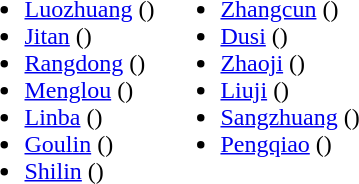<table>
<tr>
<td valign="top"><br><ul><li><a href='#'>Luozhuang</a> ()</li><li><a href='#'>Jitan</a> ()</li><li><a href='#'>Rangdong</a> ()</li><li><a href='#'>Menglou</a> ()</li><li><a href='#'>Linba</a> ()</li><li><a href='#'>Goulin</a> ()</li><li><a href='#'>Shilin</a> ()</li></ul></td>
<td valign="top"><br><ul><li><a href='#'>Zhangcun</a> ()</li><li><a href='#'>Dusi</a> ()</li><li><a href='#'>Zhaoji</a> ()</li><li><a href='#'>Liuji</a> ()</li><li><a href='#'>Sangzhuang</a> ()</li><li><a href='#'>Pengqiao</a> ()</li></ul></td>
</tr>
</table>
